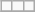<table class="wikitable" style="float:right;">
<tr style="text-align: center">
<td></td>
<td></td>
<td></td>
</tr>
<tr>
</tr>
</table>
